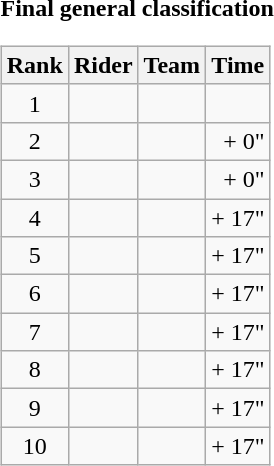<table>
<tr>
<td><strong>Final general classification</strong><br><table class="wikitable">
<tr>
<th scope="col">Rank</th>
<th scope="col">Rider</th>
<th scope="col">Team</th>
<th scope="col">Time</th>
</tr>
<tr>
<td style="text-align:center;">1</td>
<td></td>
<td></td>
<td style="text-align:right;"></td>
</tr>
<tr>
<td style="text-align:center;">2</td>
<td></td>
<td></td>
<td style="text-align:right;">+ 0"</td>
</tr>
<tr>
<td style="text-align:center;">3</td>
<td></td>
<td></td>
<td style="text-align:right;">+ 0"</td>
</tr>
<tr>
<td style="text-align:center;">4</td>
<td></td>
<td></td>
<td style="text-align:right;">+ 17"</td>
</tr>
<tr>
<td style="text-align:center;">5</td>
<td></td>
<td></td>
<td style="text-align:right;">+ 17"</td>
</tr>
<tr>
<td style="text-align:center;">6</td>
<td></td>
<td></td>
<td style="text-align:right;">+ 17"</td>
</tr>
<tr>
<td style="text-align:center;">7</td>
<td></td>
<td></td>
<td style="text-align:right;">+ 17"</td>
</tr>
<tr>
<td style="text-align:center;">8</td>
<td></td>
<td></td>
<td style="text-align:right;">+ 17"</td>
</tr>
<tr>
<td style="text-align:center;">9</td>
<td></td>
<td></td>
<td style="text-align:right;">+ 17"</td>
</tr>
<tr>
<td style="text-align:center;">10</td>
<td></td>
<td></td>
<td style="text-align:right;">+ 17"</td>
</tr>
</table>
</td>
</tr>
</table>
